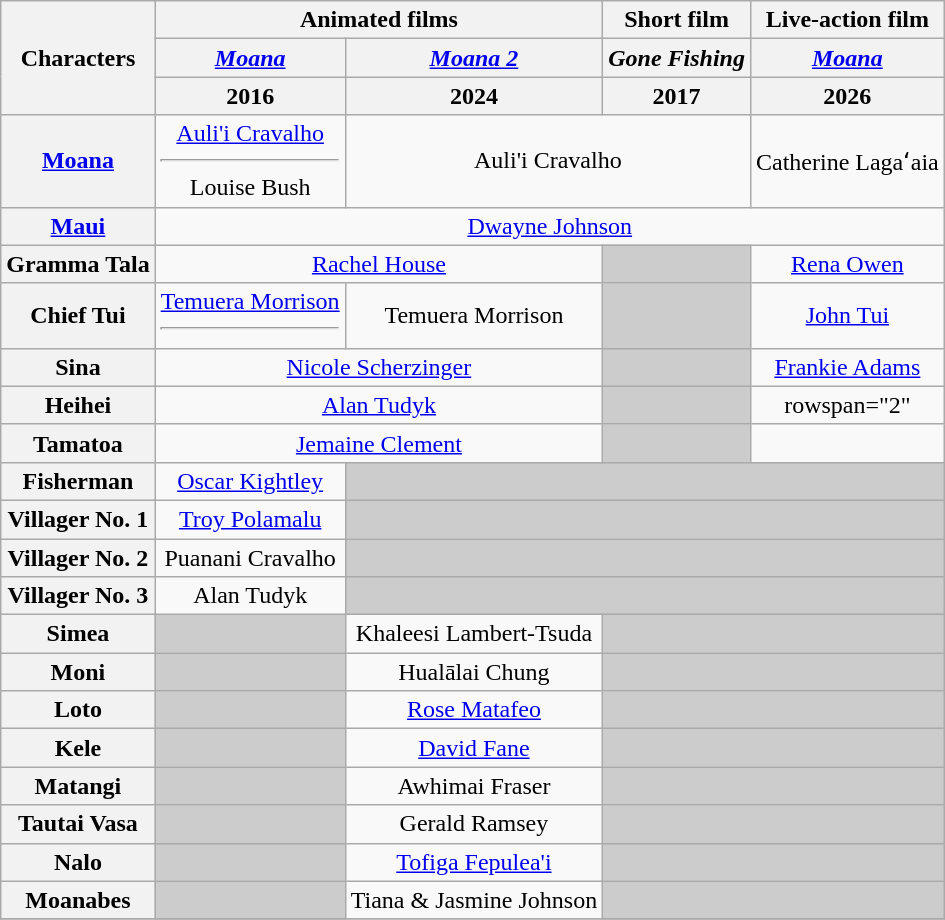<table class="wikitable" style="text-align:center">
<tr>
<th rowspan="3">Characters</th>
<th colspan="2">Animated films</th>
<th>Short film</th>
<th>Live-action film</th>
</tr>
<tr>
<th style="text-align:center;"><em><a href='#'>Moana</a></em></th>
<th style="text-align:center;"><em><a href='#'>Moana 2</a></em></th>
<th style="text-align:center;"><em>Gone Fishing</em></th>
<th style="text-align:center;"><em><a href='#'>Moana</a></em></th>
</tr>
<tr>
<th>2016</th>
<th>2024</th>
<th>2017</th>
<th>2026</th>
</tr>
<tr>
<th><a href='#'>Moana</a></th>
<td><a href='#'>Auli'i Cravalho</a><hr>Louise Bush</td>
<td colspan="2">Auli'i Cravalho</td>
<td>Catherine Lagaʻaia</td>
</tr>
<tr>
<th><a href='#'>Maui</a></th>
<td colspan="4"><a href='#'>Dwayne Johnson</a></td>
</tr>
<tr>
<th>Gramma Tala</th>
<td colspan="2"><a href='#'>Rachel House</a></td>
<td style="background:#CCCCCC;"></td>
<td><a href='#'>Rena Owen</a></td>
</tr>
<tr>
<th>Chief Tui</th>
<td><a href='#'>Temuera Morrison</a><hr></td>
<td>Temuera Morrison</td>
<td style="background:#CCCCCC;"></td>
<td><a href='#'>John Tui</a></td>
</tr>
<tr>
<th>Sina</th>
<td colspan="2"><a href='#'>Nicole Scherzinger</a></td>
<td style="background:#CCCCCC;"></td>
<td><a href='#'>Frankie Adams</a></td>
</tr>
<tr>
<th>Heihei</th>
<td colspan="2"><a href='#'>Alan Tudyk</a></td>
<td style="background:#CCCCCC;"></td>
<td>rowspan="2" </td>
</tr>
<tr>
<th>Tamatoa</th>
<td colspan="2"><a href='#'>Jemaine Clement</a></td>
<td style="background:#CCCCCC;"></td>
</tr>
<tr>
<th>Fisherman</th>
<td><a href='#'>Oscar Kightley</a></td>
<td colspan="3" style="background:#CCCCCC;"></td>
</tr>
<tr>
<th>Villager No. 1</th>
<td><a href='#'>Troy Polamalu</a></td>
<td colspan="3" style="background:#CCCCCC;"></td>
</tr>
<tr>
<th>Villager No. 2</th>
<td>Puanani Cravalho</td>
<td colspan="3" style="background:#CCCCCC;"></td>
</tr>
<tr>
<th>Villager No. 3</th>
<td>Alan Tudyk</td>
<td colspan="3" style="background:#CCCCCC;"></td>
</tr>
<tr>
<th>Simea</th>
<td style="background:#CCCCCC;"></td>
<td>Khaleesi Lambert-Tsuda</td>
<td colspan="2" style="background:#CCCCCC;"></td>
</tr>
<tr>
<th>Moni</th>
<td style="background:#CCCCCC;"></td>
<td>Hualālai Chung</td>
<td colspan="2" style="background:#CCCCCC;"></td>
</tr>
<tr>
<th>Loto</th>
<td style="background:#CCCCCC;"></td>
<td><a href='#'>Rose Matafeo</a></td>
<td colspan="2" style="background:#CCCCCC;"></td>
</tr>
<tr>
<th>Kele</th>
<td style="background:#CCCCCC;"></td>
<td><a href='#'>David Fane</a></td>
<td colspan="2" style="background:#CCCCCC;"></td>
</tr>
<tr>
<th>Matangi</th>
<td style="background:#CCCCCC;"></td>
<td>Awhimai Fraser</td>
<td colspan="2" style="background:#CCCCCC;"></td>
</tr>
<tr>
<th>Tautai Vasa</th>
<td style="background:#CCCCCC;"></td>
<td>Gerald Ramsey</td>
<td colspan="2" style="background:#CCCCCC;"></td>
</tr>
<tr>
<th>Nalo</th>
<td style="background:#CCCCCC;"></td>
<td><a href='#'>Tofiga Fepulea'i</a></td>
<td colspan="2" style="background:#CCCCCC;"></td>
</tr>
<tr>
<th>Moanabes</th>
<td style="background:#CCCCCC;"></td>
<td>Tiana & Jasmine Johnson</td>
<td colspan="2" style="background:#CCCCCC;"></td>
</tr>
<tr>
</tr>
</table>
